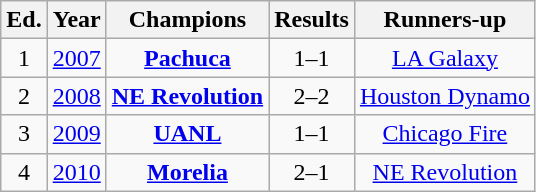<table class="wikitable" style="text-align: center;">
<tr>
<th>Ed.</th>
<th>Year</th>
<th>Champions</th>
<th>Results</th>
<th>Runners-up</th>
</tr>
<tr>
<td>1</td>
<td><a href='#'>2007</a></td>
<td> <strong><a href='#'>Pachuca</a></strong></td>
<td>1–1<br><small></small></td>
<td> <a href='#'>LA Galaxy</a></td>
</tr>
<tr>
<td>2</td>
<td><a href='#'>2008</a></td>
<td> <strong><a href='#'>NE Revolution</a></strong></td>
<td>2–2<br><small></small></td>
<td> <a href='#'>Houston Dynamo</a></td>
</tr>
<tr>
<td>3</td>
<td><a href='#'>2009</a></td>
<td> <strong><a href='#'>UANL</a></strong></td>
<td>1–1<br><small></small></td>
<td> <a href='#'>Chicago Fire</a></td>
</tr>
<tr>
<td>4</td>
<td><a href='#'>2010</a></td>
<td> <strong><a href='#'>Morelia</a></strong></td>
<td>2–1</td>
<td> <a href='#'>NE Revolution</a></td>
</tr>
</table>
